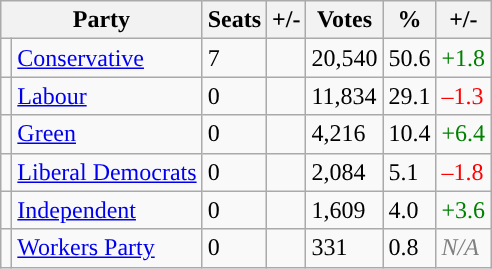<table class="wikitable">
<tr>
<th colspan="2">Party</th>
<th>Seats</th>
<th>+/-</th>
<th>Votes</th>
<th>%</th>
<th>+/-</th>
</tr>
<tr>
<td style="background-color: "></td>
<td><a href='#'>Conservative</a></td>
<td>7</td>
<td></td>
<td>20,540</td>
<td>50.6</td>
<td style="color:green">+1.8</td>
</tr>
<tr>
<td style="background-color: "></td>
<td><a href='#'>Labour</a></td>
<td>0</td>
<td></td>
<td>11,834</td>
<td>29.1</td>
<td style="color:red">–1.3</td>
</tr>
<tr>
<td style="background-color: "></td>
<td><a href='#'>Green</a></td>
<td>0</td>
<td></td>
<td>4,216</td>
<td>10.4</td>
<td style="color:green">+6.4</td>
</tr>
<tr>
<td style="background-color: "></td>
<td><a href='#'>Liberal Democrats</a></td>
<td>0</td>
<td></td>
<td>2,084</td>
<td>5.1</td>
<td style="color:red">–1.8</td>
</tr>
<tr>
<td style="background-color: "></td>
<td><a href='#'>Independent</a></td>
<td>0</td>
<td></td>
<td>1,609</td>
<td>4.0</td>
<td span style="color:green">+3.6</td>
</tr>
<tr>
<td style="background-color: "></td>
<td><a href='#'>Workers Party</a></td>
<td>0</td>
<td></td>
<td>331</td>
<td>0.8</td>
<td span style="color:grey"><em>N/A</em></td>
</tr>
</table>
